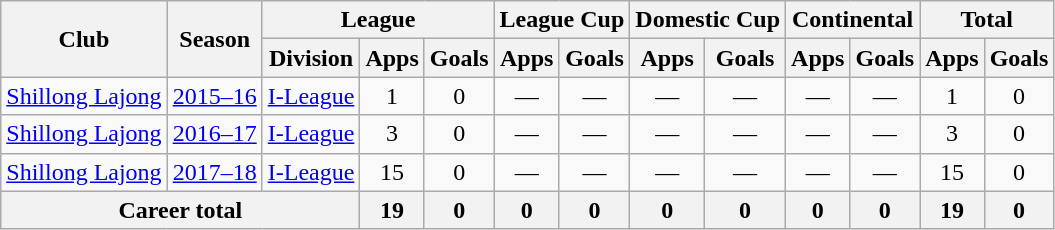<table class="wikitable" style="text-align: center;">
<tr>
<th rowspan="2">Club</th>
<th rowspan="2">Season</th>
<th colspan="3">League</th>
<th colspan="2">League Cup</th>
<th colspan="2">Domestic Cup</th>
<th colspan="2">Continental</th>
<th colspan="2">Total</th>
</tr>
<tr>
<th>Division</th>
<th>Apps</th>
<th>Goals</th>
<th>Apps</th>
<th>Goals</th>
<th>Apps</th>
<th>Goals</th>
<th>Apps</th>
<th>Goals</th>
<th>Apps</th>
<th>Goals</th>
</tr>
<tr>
<td rowspan="1"><a href='#'>Shillong Lajong</a></td>
<td><a href='#'>2015–16</a></td>
<td><a href='#'>I-League</a></td>
<td>1</td>
<td>0</td>
<td>—</td>
<td>—</td>
<td>—</td>
<td>—</td>
<td>—</td>
<td>—</td>
<td>1</td>
<td>0</td>
</tr>
<tr>
<td rowspan="1"><a href='#'>Shillong Lajong</a></td>
<td><a href='#'>2016–17</a></td>
<td><a href='#'>I-League</a></td>
<td>3</td>
<td>0</td>
<td>—</td>
<td>—</td>
<td>—</td>
<td>—</td>
<td>—</td>
<td>—</td>
<td>3</td>
<td>0</td>
</tr>
<tr>
<td rowspan="1"><a href='#'>Shillong Lajong</a></td>
<td><a href='#'>2017–18</a></td>
<td><a href='#'>I-League</a></td>
<td>15</td>
<td>0</td>
<td>—</td>
<td>—</td>
<td>—</td>
<td>—</td>
<td>—</td>
<td>—</td>
<td>15</td>
<td>0</td>
</tr>
<tr>
<th colspan="3">Career total</th>
<th>19</th>
<th>0</th>
<th>0</th>
<th>0</th>
<th>0</th>
<th>0</th>
<th>0</th>
<th>0</th>
<th>19</th>
<th>0</th>
</tr>
</table>
